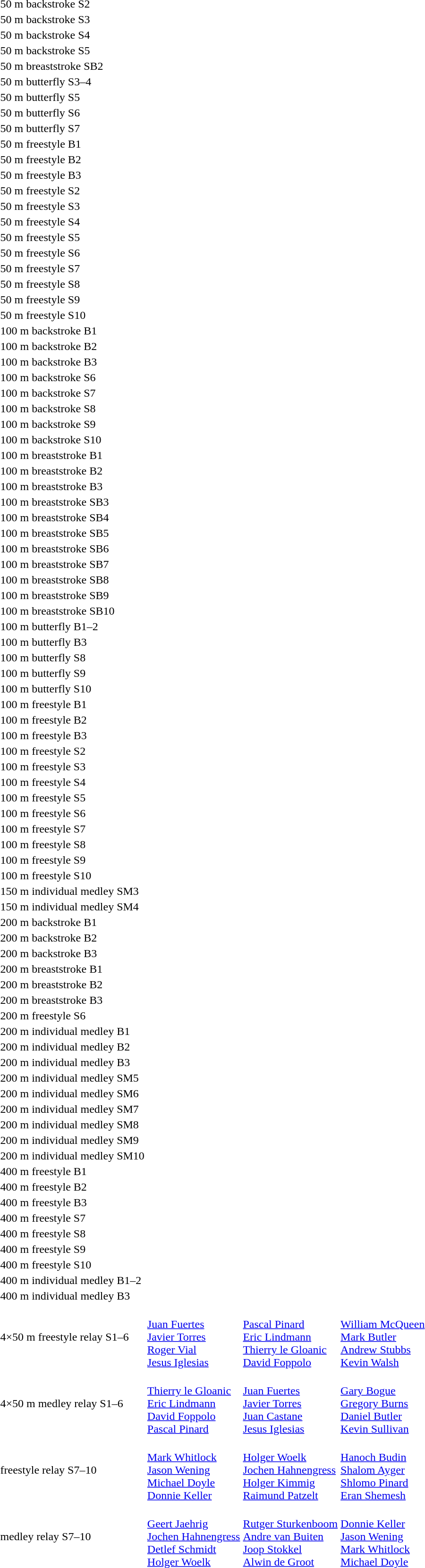<table>
<tr>
<td>50 m backstroke S2<br></td>
<td></td>
<td></td>
<td></td>
</tr>
<tr>
<td>50 m backstroke S3<br></td>
<td></td>
<td></td>
<td></td>
</tr>
<tr>
<td>50 m backstroke S4<br></td>
<td></td>
<td></td>
<td></td>
</tr>
<tr>
<td>50 m backstroke S5<br></td>
<td></td>
<td></td>
<td></td>
</tr>
<tr>
<td>50 m breaststroke SB2<br></td>
<td></td>
<td></td>
<td></td>
</tr>
<tr>
<td>50 m butterfly S3–4<br></td>
<td></td>
<td></td>
<td></td>
</tr>
<tr>
<td>50 m butterfly S5<br></td>
<td></td>
<td></td>
<td></td>
</tr>
<tr>
<td>50 m butterfly S6<br></td>
<td></td>
<td></td>
<td></td>
</tr>
<tr>
<td>50 m butterfly S7<br></td>
<td></td>
<td></td>
<td></td>
</tr>
<tr>
<td>50 m freestyle B1<br></td>
<td></td>
<td></td>
<td></td>
</tr>
<tr>
<td rowspan="2">50 m freestyle B2<br></td>
<td rowspan="2"></td>
<td rowspan="2"></td>
<td></td>
</tr>
<tr>
<td></td>
</tr>
<tr>
<td>50 m freestyle B3<br></td>
<td></td>
<td></td>
<td></td>
</tr>
<tr>
<td>50 m freestyle S2<br></td>
<td></td>
<td></td>
<td></td>
</tr>
<tr>
<td>50 m freestyle S3<br></td>
<td></td>
<td></td>
<td></td>
</tr>
<tr>
<td>50 m freestyle S4<br></td>
<td></td>
<td></td>
<td></td>
</tr>
<tr>
<td>50 m freestyle S5<br></td>
<td></td>
<td></td>
<td></td>
</tr>
<tr>
<td>50 m freestyle S6<br></td>
<td></td>
<td></td>
<td></td>
</tr>
<tr>
<td>50 m freestyle S7<br></td>
<td></td>
<td></td>
<td></td>
</tr>
<tr>
<td>50 m freestyle S8<br></td>
<td></td>
<td></td>
<td></td>
</tr>
<tr>
<td>50 m freestyle S9<br></td>
<td></td>
<td></td>
<td></td>
</tr>
<tr>
<td>50 m freestyle S10<br></td>
<td></td>
<td></td>
<td></td>
</tr>
<tr>
<td>100 m backstroke B1<br></td>
<td></td>
<td></td>
<td></td>
</tr>
<tr>
<td>100 m backstroke B2<br></td>
<td></td>
<td></td>
<td></td>
</tr>
<tr>
<td>100 m backstroke B3<br></td>
<td></td>
<td></td>
<td></td>
</tr>
<tr>
<td>100 m backstroke S6<br></td>
<td></td>
<td></td>
<td></td>
</tr>
<tr>
<td>100 m backstroke S7<br></td>
<td></td>
<td></td>
<td></td>
</tr>
<tr>
<td>100 m backstroke S8<br></td>
<td></td>
<td></td>
<td></td>
</tr>
<tr>
<td>100 m backstroke S9<br></td>
<td></td>
<td></td>
<td></td>
</tr>
<tr>
<td>100 m backstroke S10<br></td>
<td></td>
<td></td>
<td></td>
</tr>
<tr>
<td>100 m breaststroke B1<br></td>
<td></td>
<td></td>
<td></td>
</tr>
<tr>
<td>100 m breaststroke B2<br></td>
<td></td>
<td></td>
<td></td>
</tr>
<tr>
<td>100 m breaststroke B3<br></td>
<td></td>
<td></td>
<td></td>
</tr>
<tr>
<td>100 m breaststroke SB3<br></td>
<td></td>
<td></td>
<td></td>
</tr>
<tr>
<td>100 m breaststroke SB4<br></td>
<td></td>
<td></td>
<td></td>
</tr>
<tr>
<td>100 m breaststroke SB5<br></td>
<td></td>
<td></td>
<td></td>
</tr>
<tr>
<td>100 m breaststroke SB6<br></td>
<td></td>
<td></td>
<td></td>
</tr>
<tr>
<td>100 m breaststroke SB7<br></td>
<td></td>
<td></td>
<td></td>
</tr>
<tr>
<td>100 m breaststroke SB8<br></td>
<td></td>
<td></td>
<td></td>
</tr>
<tr>
<td>100 m breaststroke SB9<br></td>
<td></td>
<td></td>
<td></td>
</tr>
<tr>
<td>100 m breaststroke SB10<br></td>
<td></td>
<td></td>
<td></td>
</tr>
<tr>
<td>100 m butterfly B1–2<br></td>
<td></td>
<td></td>
<td></td>
</tr>
<tr>
<td>100 m butterfly B3<br></td>
<td></td>
<td></td>
<td></td>
</tr>
<tr>
<td>100 m butterfly S8<br></td>
<td></td>
<td></td>
<td></td>
</tr>
<tr>
<td>100 m butterfly S9<br></td>
<td></td>
<td></td>
<td></td>
</tr>
<tr>
<td>100 m butterfly S10<br></td>
<td></td>
<td></td>
<td></td>
</tr>
<tr>
<td>100 m freestyle B1<br></td>
<td></td>
<td></td>
<td></td>
</tr>
<tr>
<td>100 m freestyle B2<br></td>
<td></td>
<td></td>
<td></td>
</tr>
<tr>
<td>100 m freestyle B3<br></td>
<td></td>
<td></td>
<td></td>
</tr>
<tr>
<td>100 m freestyle S2<br></td>
<td></td>
<td></td>
<td></td>
</tr>
<tr>
<td>100 m freestyle S3<br></td>
<td></td>
<td></td>
<td></td>
</tr>
<tr>
<td>100 m freestyle S4<br></td>
<td></td>
<td></td>
<td></td>
</tr>
<tr>
<td>100 m freestyle S5<br></td>
<td></td>
<td></td>
<td></td>
</tr>
<tr>
<td>100 m freestyle S6<br></td>
<td></td>
<td></td>
<td></td>
</tr>
<tr>
<td>100 m freestyle S7<br></td>
<td></td>
<td></td>
<td></td>
</tr>
<tr>
<td>100 m freestyle S8<br></td>
<td></td>
<td></td>
<td></td>
</tr>
<tr>
<td>100 m freestyle S9<br></td>
<td></td>
<td></td>
<td></td>
</tr>
<tr>
<td>100 m freestyle S10<br></td>
<td></td>
<td></td>
<td></td>
</tr>
<tr>
<td>150 m individual medley SM3<br></td>
<td></td>
<td></td>
<td></td>
</tr>
<tr>
<td>150 m individual medley SM4<br></td>
<td></td>
<td></td>
<td></td>
</tr>
<tr>
<td>200 m backstroke B1<br></td>
<td></td>
<td></td>
<td></td>
</tr>
<tr>
<td>200 m backstroke B2<br></td>
<td></td>
<td></td>
<td></td>
</tr>
<tr>
<td>200 m backstroke B3<br></td>
<td></td>
<td></td>
<td></td>
</tr>
<tr>
<td>200 m breaststroke B1<br></td>
<td></td>
<td></td>
<td></td>
</tr>
<tr>
<td>200 m breaststroke B2<br></td>
<td></td>
<td></td>
<td></td>
</tr>
<tr>
<td>200 m breaststroke B3<br></td>
<td></td>
<td></td>
<td></td>
</tr>
<tr>
<td>200 m freestyle S6<br></td>
<td></td>
<td></td>
<td></td>
</tr>
<tr>
<td>200 m individual medley B1<br></td>
<td></td>
<td></td>
<td></td>
</tr>
<tr>
<td>200 m individual medley B2<br></td>
<td></td>
<td></td>
<td></td>
</tr>
<tr>
<td>200 m individual medley B3<br></td>
<td></td>
<td></td>
<td></td>
</tr>
<tr>
<td>200 m individual medley SM5<br></td>
<td></td>
<td></td>
<td></td>
</tr>
<tr>
<td>200 m individual medley SM6<br></td>
<td></td>
<td></td>
<td></td>
</tr>
<tr>
<td>200 m individual medley SM7<br></td>
<td></td>
<td></td>
<td></td>
</tr>
<tr>
<td>200 m individual medley SM8<br></td>
<td></td>
<td></td>
<td></td>
</tr>
<tr>
<td>200 m individual medley SM9<br></td>
<td></td>
<td></td>
<td></td>
</tr>
<tr>
<td>200 m individual medley SM10<br></td>
<td></td>
<td></td>
<td></td>
</tr>
<tr>
<td>400 m freestyle B1<br></td>
<td></td>
<td></td>
<td></td>
</tr>
<tr>
<td>400 m freestyle B2<br></td>
<td></td>
<td></td>
<td></td>
</tr>
<tr>
<td>400 m freestyle B3<br></td>
<td></td>
<td></td>
<td></td>
</tr>
<tr>
<td>400 m freestyle S7<br></td>
<td></td>
<td></td>
<td></td>
</tr>
<tr>
<td>400 m freestyle S8<br></td>
<td></td>
<td></td>
<td></td>
</tr>
<tr>
<td>400 m freestyle S9<br></td>
<td></td>
<td></td>
<td></td>
</tr>
<tr>
<td>400 m freestyle S10<br></td>
<td></td>
<td></td>
<td></td>
</tr>
<tr>
<td>400 m individual medley B1–2<br></td>
<td></td>
<td></td>
<td></td>
</tr>
<tr>
<td>400 m individual medley B3<br></td>
<td></td>
<td></td>
<td></td>
</tr>
<tr>
<td>4×50 m freestyle relay S1–6<br></td>
<td valign=top> <br> <a href='#'>Juan Fuertes</a> <br> <a href='#'>Javier Torres</a> <br> <a href='#'>Roger Vial</a> <br> <a href='#'>Jesus Iglesias</a></td>
<td valign=top> <br> <a href='#'>Pascal Pinard</a> <br> <a href='#'>Eric Lindmann</a> <br> <a href='#'>Thierry le Gloanic</a> <br> <a href='#'>David Foppolo</a></td>
<td valign=top> <br> <a href='#'>William McQueen</a> <br> <a href='#'>Mark Butler</a> <br> <a href='#'>Andrew Stubbs</a> <br> <a href='#'>Kevin Walsh</a></td>
</tr>
<tr>
<td>4×50 m medley relay S1–6<br></td>
<td valign=top> <br> <a href='#'>Thierry le Gloanic</a> <br> <a href='#'>Eric Lindmann</a> <br> <a href='#'>David Foppolo</a> <br> <a href='#'>Pascal Pinard</a></td>
<td valign=top> <br> <a href='#'>Juan Fuertes</a> <br> <a href='#'>Javier Torres</a> <br> <a href='#'>Juan Castane</a> <br> <a href='#'>Jesus Iglesias</a></td>
<td valign=top> <br> <a href='#'>Gary Bogue</a> <br> <a href='#'>Gregory Burns</a> <br> <a href='#'>Daniel Butler</a> <br> <a href='#'>Kevin Sullivan</a></td>
</tr>
<tr>
<td> freestyle relay S7–10<br></td>
<td valign=top> <br> <a href='#'>Mark Whitlock</a> <br> <a href='#'>Jason Wening</a> <br> <a href='#'>Michael Doyle</a> <br> <a href='#'>Donnie Keller</a></td>
<td valign=top> <br> <a href='#'>Holger Woelk</a> <br> <a href='#'>Jochen Hahnengress</a> <br> <a href='#'>Holger Kimmig</a> <br> <a href='#'>Raimund Patzelt</a></td>
<td valign=top> <br> <a href='#'>Hanoch Budin</a> <br> <a href='#'>Shalom Ayger</a> <br> <a href='#'>Shlomo Pinard</a> <br> <a href='#'>Eran Shemesh</a></td>
</tr>
<tr>
<td> medley relay S7–10<br></td>
<td valign=top> <br> <a href='#'>Geert Jaehrig</a> <br> <a href='#'>Jochen Hahnengress</a> <br> <a href='#'>Detlef Schmidt</a> <br> <a href='#'>Holger Woelk</a></td>
<td valign=top> <br> <a href='#'>Rutger Sturkenboom</a> <br> <a href='#'>Andre van Buiten</a> <br> <a href='#'>Joop Stokkel</a> <br> <a href='#'>Alwin de Groot</a></td>
<td valign=top> <br> <a href='#'>Donnie Keller</a> <br> <a href='#'>Jason Wening</a> <br>  <a href='#'>Mark Whitlock</a> <br> <a href='#'>Michael Doyle</a></td>
</tr>
</table>
